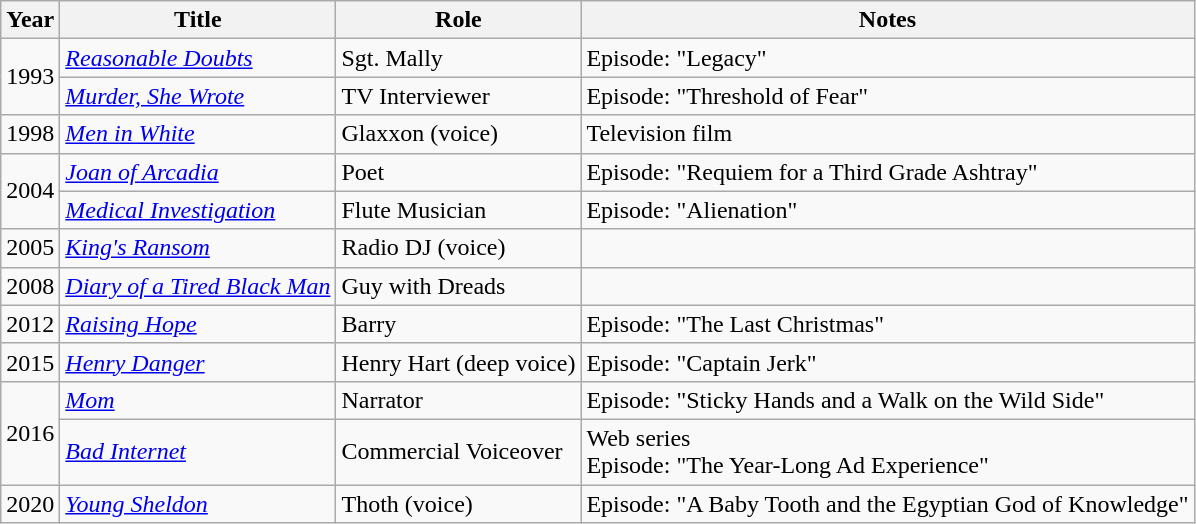<table class="wikitable sortable">
<tr>
<th>Year</th>
<th>Title</th>
<th>Role</th>
<th>Notes</th>
</tr>
<tr>
<td rowspan="2">1993</td>
<td><em><a href='#'>Reasonable Doubts</a></em></td>
<td>Sgt. Mally</td>
<td>Episode: "Legacy"</td>
</tr>
<tr>
<td><em><a href='#'>Murder, She Wrote</a></em></td>
<td>TV Interviewer</td>
<td>Episode: "Threshold of Fear"</td>
</tr>
<tr>
<td>1998</td>
<td><em><a href='#'>Men in White</a></em></td>
<td>Glaxxon (voice)</td>
<td>Television film</td>
</tr>
<tr>
<td rowspan="2">2004</td>
<td><em><a href='#'>Joan of Arcadia</a></em></td>
<td>Poet</td>
<td>Episode: "Requiem for a Third Grade Ashtray"</td>
</tr>
<tr>
<td><em><a href='#'>Medical Investigation</a></em></td>
<td>Flute Musician</td>
<td>Episode: "Alienation"</td>
</tr>
<tr>
<td>2005</td>
<td><em><a href='#'>King's Ransom</a></em></td>
<td>Radio DJ (voice)</td>
<td></td>
</tr>
<tr>
<td>2008</td>
<td><em><a href='#'>Diary of a Tired Black Man</a></em></td>
<td>Guy with Dreads</td>
<td></td>
</tr>
<tr>
<td>2012</td>
<td><em><a href='#'>Raising Hope</a></em></td>
<td>Barry</td>
<td>Episode: "The Last Christmas"</td>
</tr>
<tr>
<td>2015</td>
<td><em><a href='#'>Henry Danger</a></em></td>
<td>Henry Hart (deep voice)</td>
<td>Episode: "Captain Jerk"</td>
</tr>
<tr>
<td rowspan="2">2016</td>
<td><em><a href='#'>Mom</a></em></td>
<td>Narrator</td>
<td>Episode: "Sticky Hands and a Walk on the Wild Side"</td>
</tr>
<tr>
<td><em><a href='#'>Bad Internet</a></em></td>
<td>Commercial Voiceover</td>
<td>Web series <br> Episode: "The Year-Long Ad Experience"</td>
</tr>
<tr>
<td>2020</td>
<td><em><a href='#'>Young Sheldon</a></em></td>
<td>Thoth (voice)</td>
<td>Episode: "A Baby Tooth and the Egyptian God of Knowledge"</td>
</tr>
</table>
